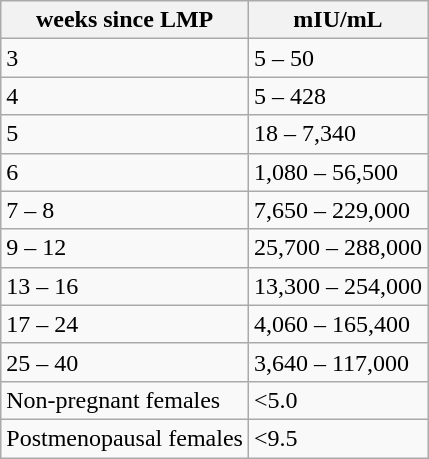<table class="wikitable">
<tr>
<th>weeks since LMP</th>
<th>mIU/mL</th>
</tr>
<tr>
<td>3</td>
<td>5 – 50</td>
</tr>
<tr>
<td>4</td>
<td>5 – 428</td>
</tr>
<tr>
<td>5</td>
<td>18 – 7,340</td>
</tr>
<tr>
<td>6</td>
<td>1,080 – 56,500</td>
</tr>
<tr>
<td>7 – 8</td>
<td>7,650 – 229,000</td>
</tr>
<tr>
<td>9 – 12</td>
<td>25,700 – 288,000</td>
</tr>
<tr>
<td>13 – 16</td>
<td>13,300 – 254,000</td>
</tr>
<tr>
<td>17 – 24</td>
<td>4,060 – 165,400</td>
</tr>
<tr>
<td>25 – 40</td>
<td>3,640 – 117,000</td>
</tr>
<tr>
<td>Non-pregnant females</td>
<td><5.0</td>
</tr>
<tr>
<td>Postmenopausal females</td>
<td><9.5</td>
</tr>
</table>
